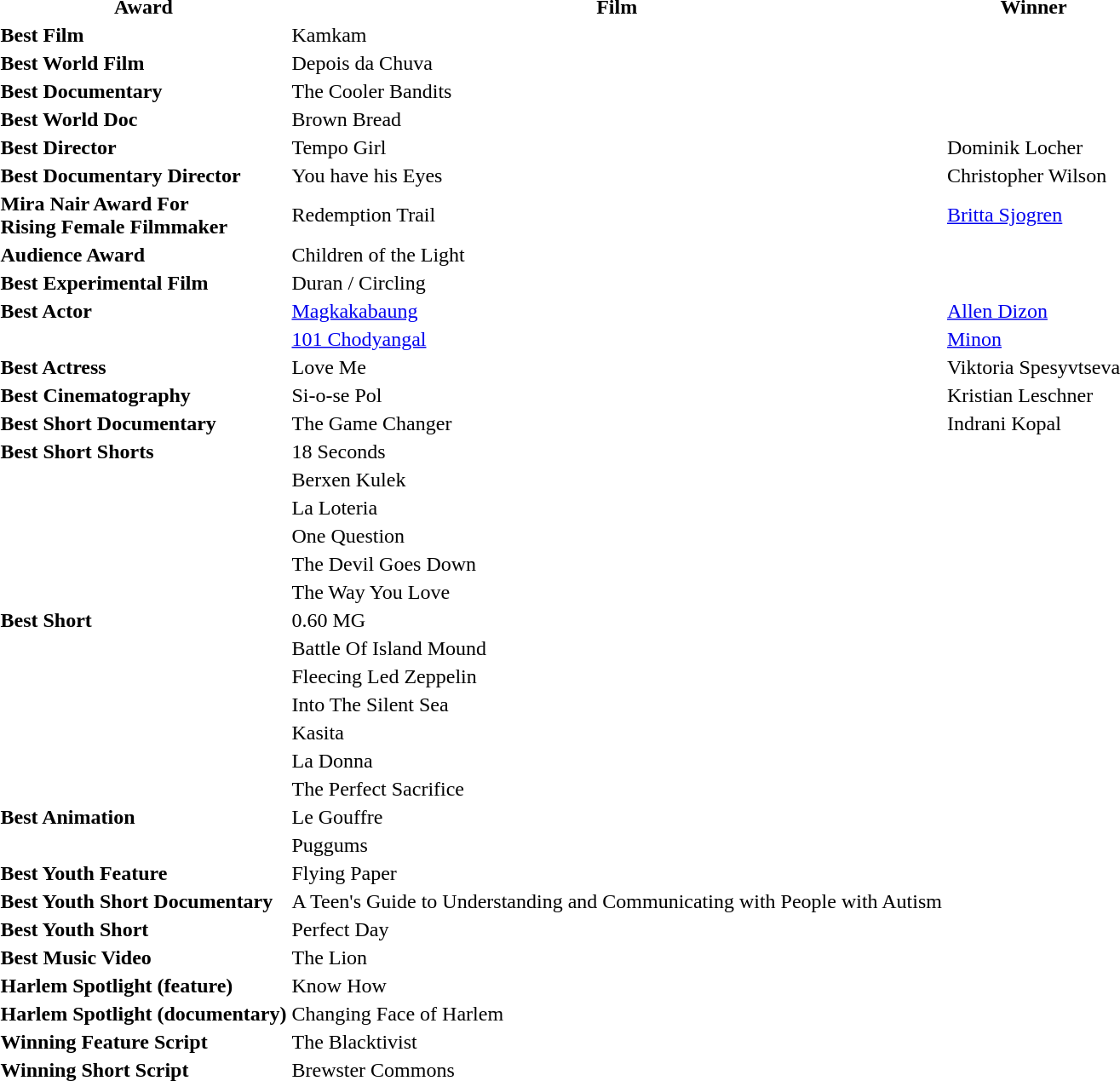<table>
<tr>
<th>Award</th>
<th>Film</th>
<th>Winner</th>
</tr>
<tr>
<td><strong>Best Film</strong></td>
<td>Kamkam</td>
<td></td>
</tr>
<tr>
<td><strong>Best World Film</strong></td>
<td>Depois da Chuva</td>
<td></td>
</tr>
<tr>
<td><strong>Best Documentary</strong></td>
<td>The Cooler Bandits</td>
<td></td>
</tr>
<tr>
<td><strong>Best World Doc</strong></td>
<td>Brown Bread</td>
<td></td>
</tr>
<tr>
<td><strong>Best Director</strong></td>
<td>Tempo Girl</td>
<td>Dominik Locher</td>
</tr>
<tr>
<td><strong>Best Documentary Director</strong></td>
<td>You have his Eyes</td>
<td>Christopher Wilson</td>
</tr>
<tr>
<td><strong>Mira Nair Award For<br>Rising Female Filmmaker</strong></td>
<td>Redemption Trail</td>
<td><a href='#'>Britta Sjogren</a></td>
</tr>
<tr>
<td><strong>Audience Award</strong></td>
<td>Children of the Light</td>
<td></td>
</tr>
<tr>
<td><strong>Best Experimental Film</strong></td>
<td>Duran / Circling</td>
<td></td>
</tr>
<tr>
<td><strong>Best Actor</strong></td>
<td><a href='#'>Magkakabaung</a></td>
<td><a href='#'>Allen Dizon</a></td>
</tr>
<tr>
<td></td>
<td><a href='#'>101 Chodyangal</a></td>
<td><a href='#'>Minon</a></td>
</tr>
<tr>
<td><strong>Best Actress</strong></td>
<td>Love Me</td>
<td>Viktoria Spesyvtseva</td>
</tr>
<tr>
<td><strong>Best Cinematography</strong></td>
<td>Si-o-se Pol</td>
<td>Kristian Leschner</td>
</tr>
<tr>
<td><strong>Best Short Documentary</strong></td>
<td>The Game Changer</td>
<td>Indrani Kopal</td>
</tr>
<tr>
<td><strong>Best Short Shorts</strong></td>
<td>18 Seconds</td>
<td></td>
</tr>
<tr>
<td></td>
<td>Berxen Kulek</td>
<td></td>
</tr>
<tr>
<td></td>
<td>La Loteria</td>
<td></td>
</tr>
<tr>
<td></td>
<td>One Question</td>
<td></td>
</tr>
<tr>
<td></td>
<td>The Devil Goes Down</td>
<td></td>
</tr>
<tr>
<td></td>
<td>The Way You Love</td>
<td></td>
</tr>
<tr>
<td><strong>Best Short</strong></td>
<td>0.60 MG</td>
<td></td>
</tr>
<tr>
<td></td>
<td>Battle Of Island Mound</td>
<td></td>
</tr>
<tr>
<td></td>
<td>Fleecing Led Zeppelin</td>
<td></td>
</tr>
<tr>
<td></td>
<td>Into The Silent Sea</td>
<td></td>
</tr>
<tr>
<td></td>
<td>Kasita</td>
<td></td>
</tr>
<tr>
<td></td>
<td>La Donna</td>
<td></td>
</tr>
<tr>
<td></td>
<td>The Perfect Sacrifice</td>
<td></td>
</tr>
<tr>
<td><strong>Best Animation</strong></td>
<td>Le Gouffre</td>
<td></td>
</tr>
<tr>
<td></td>
<td>Puggums</td>
<td></td>
</tr>
<tr>
<td><strong>Best Youth Feature</strong></td>
<td>Flying Paper</td>
<td></td>
</tr>
<tr>
<td><strong>Best Youth Short Documentary</strong></td>
<td>A Teen's Guide to Understanding and Communicating with People with Autism</td>
<td></td>
</tr>
<tr>
<td><strong>Best Youth Short</strong></td>
<td>Perfect Day</td>
<td></td>
</tr>
<tr>
<td><strong>Best Music Video</strong></td>
<td>The Lion</td>
<td></td>
</tr>
<tr>
<td><strong>Harlem Spotlight (feature)</strong></td>
<td>Know How</td>
<td></td>
</tr>
<tr>
<td><strong>Harlem Spotlight (documentary)</strong></td>
<td>Changing Face of Harlem</td>
<td></td>
</tr>
<tr>
<td><strong>Winning Feature Script</strong></td>
<td>The Blacktivist</td>
<td></td>
</tr>
<tr>
<td><strong>Winning Short Script</strong></td>
<td>Brewster Commons</td>
<td></td>
</tr>
</table>
